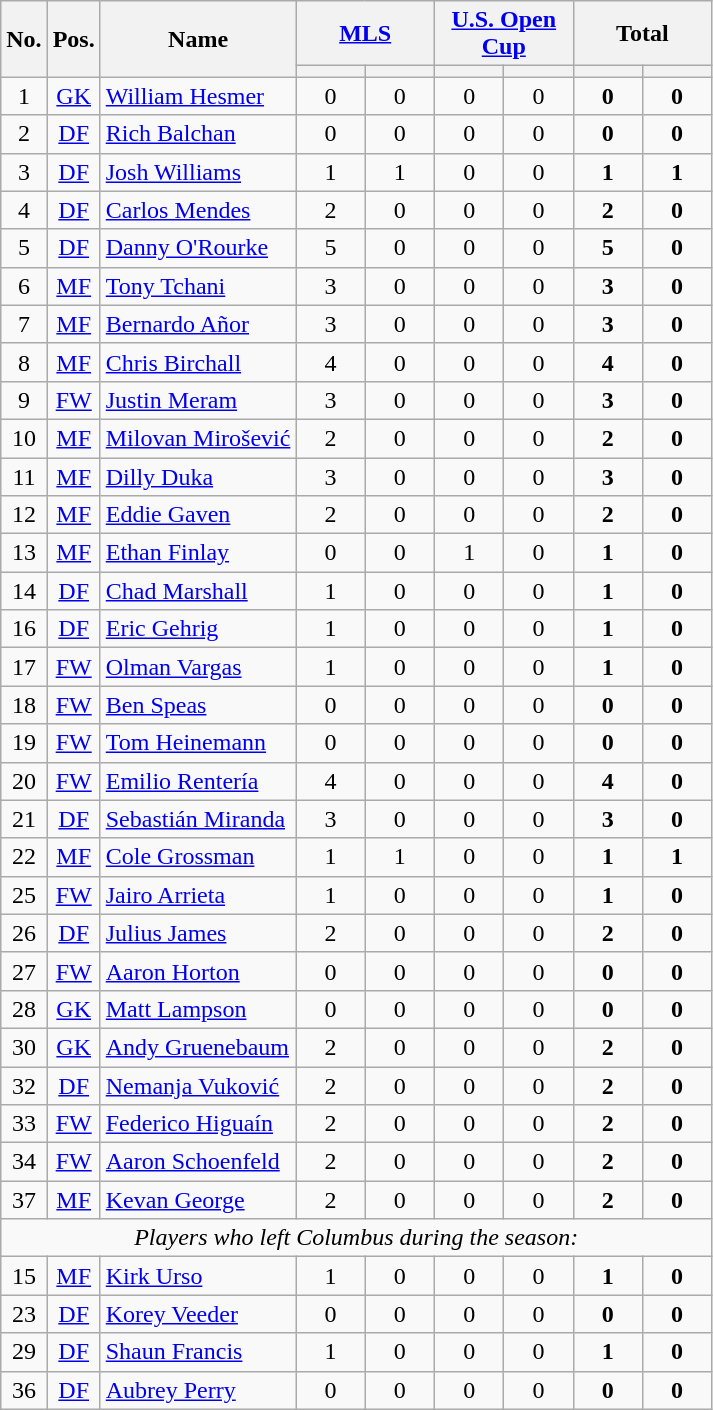<table class="wikitable sortable" style="text-align: center;">
<tr>
<th rowspan=2>No.</th>
<th rowspan=2>Pos.</th>
<th rowspan=2>Name</th>
<th colspan=2 style="width:85px;"><a href='#'>MLS</a></th>
<th colspan=2 style="width:85px;"><a href='#'>U.S. Open Cup</a></th>
<th colspan=2 style="width:85px;"><strong>Total</strong></th>
</tr>
<tr>
<th></th>
<th></th>
<th></th>
<th></th>
<th></th>
<th></th>
</tr>
<tr>
<td>1</td>
<td><a href='#'>GK</a></td>
<td align=left> <a href='#'>William Hesmer</a></td>
<td>0</td>
<td>0</td>
<td>0</td>
<td>0</td>
<td><strong>0</strong></td>
<td><strong>0</strong></td>
</tr>
<tr>
<td>2</td>
<td><a href='#'>DF</a></td>
<td align=left> <a href='#'>Rich Balchan</a></td>
<td>0</td>
<td>0</td>
<td>0</td>
<td>0</td>
<td><strong>0</strong></td>
<td><strong>0</strong></td>
</tr>
<tr>
<td>3</td>
<td><a href='#'>DF</a></td>
<td align=left> <a href='#'>Josh Williams</a></td>
<td>1</td>
<td>1</td>
<td>0</td>
<td>0</td>
<td><strong>1</strong></td>
<td><strong>1</strong></td>
</tr>
<tr>
<td>4</td>
<td><a href='#'>DF</a></td>
<td align=left> <a href='#'>Carlos Mendes</a></td>
<td>2</td>
<td>0</td>
<td>0</td>
<td>0</td>
<td><strong>2</strong></td>
<td><strong>0</strong></td>
</tr>
<tr>
<td>5</td>
<td><a href='#'>DF</a></td>
<td align=left> <a href='#'>Danny O'Rourke</a></td>
<td>5</td>
<td>0</td>
<td>0</td>
<td>0</td>
<td><strong>5</strong></td>
<td><strong>0</strong></td>
</tr>
<tr>
<td>6</td>
<td><a href='#'>MF</a></td>
<td align=left> <a href='#'>Tony Tchani</a></td>
<td>3</td>
<td>0</td>
<td>0</td>
<td>0</td>
<td><strong>3</strong></td>
<td><strong>0</strong></td>
</tr>
<tr>
<td>7</td>
<td><a href='#'>MF</a></td>
<td align=left> <a href='#'>Bernardo Añor</a></td>
<td>3</td>
<td>0</td>
<td>0</td>
<td>0</td>
<td><strong>3</strong></td>
<td><strong>0</strong></td>
</tr>
<tr>
<td>8</td>
<td><a href='#'>MF</a></td>
<td align=left> <a href='#'>Chris Birchall</a></td>
<td>4</td>
<td>0</td>
<td>0</td>
<td>0</td>
<td><strong>4</strong></td>
<td><strong>0</strong></td>
</tr>
<tr>
<td>9</td>
<td><a href='#'>FW</a></td>
<td align=left> <a href='#'>Justin Meram</a></td>
<td>3</td>
<td>0</td>
<td>0</td>
<td>0</td>
<td><strong>3</strong></td>
<td><strong>0</strong></td>
</tr>
<tr>
<td>10</td>
<td><a href='#'>MF</a></td>
<td align=left> <a href='#'>Milovan Mirošević</a></td>
<td>2</td>
<td>0</td>
<td>0</td>
<td>0</td>
<td><strong>2</strong></td>
<td><strong>0</strong></td>
</tr>
<tr>
<td>11</td>
<td><a href='#'>MF</a></td>
<td align=left> <a href='#'>Dilly Duka</a></td>
<td>3</td>
<td>0</td>
<td>0</td>
<td>0</td>
<td><strong>3</strong></td>
<td><strong>0</strong></td>
</tr>
<tr>
<td>12</td>
<td><a href='#'>MF</a></td>
<td align=left> <a href='#'>Eddie Gaven</a></td>
<td>2</td>
<td>0</td>
<td>0</td>
<td>0</td>
<td><strong>2</strong></td>
<td><strong>0</strong></td>
</tr>
<tr>
<td>13</td>
<td><a href='#'>MF</a></td>
<td align=left> <a href='#'>Ethan Finlay</a></td>
<td>0</td>
<td>0</td>
<td>1</td>
<td>0</td>
<td><strong>1</strong></td>
<td><strong>0</strong></td>
</tr>
<tr>
<td>14</td>
<td><a href='#'>DF</a></td>
<td align=left> <a href='#'>Chad Marshall</a></td>
<td>1</td>
<td>0</td>
<td>0</td>
<td>0</td>
<td><strong>1</strong></td>
<td><strong>0</strong></td>
</tr>
<tr>
<td>16</td>
<td><a href='#'>DF</a></td>
<td align=left> <a href='#'>Eric Gehrig</a></td>
<td>1</td>
<td>0</td>
<td>0</td>
<td>0</td>
<td><strong>1</strong></td>
<td><strong>0</strong></td>
</tr>
<tr>
<td>17</td>
<td><a href='#'>FW</a></td>
<td align=left> <a href='#'>Olman Vargas</a></td>
<td>1</td>
<td>0</td>
<td>0</td>
<td>0</td>
<td><strong>1</strong></td>
<td><strong>0</strong></td>
</tr>
<tr>
<td>18</td>
<td><a href='#'>FW</a></td>
<td align=left> <a href='#'>Ben Speas</a></td>
<td>0</td>
<td>0</td>
<td>0</td>
<td>0</td>
<td><strong>0</strong></td>
<td><strong>0</strong></td>
</tr>
<tr>
<td>19</td>
<td><a href='#'>FW</a></td>
<td align=left> <a href='#'>Tom Heinemann</a></td>
<td>0</td>
<td>0</td>
<td>0</td>
<td>0</td>
<td><strong>0</strong></td>
<td><strong>0</strong></td>
</tr>
<tr>
<td>20</td>
<td><a href='#'>FW</a></td>
<td align=left> <a href='#'>Emilio Rentería</a></td>
<td>4</td>
<td>0</td>
<td>0</td>
<td>0</td>
<td><strong>4</strong></td>
<td><strong>0</strong></td>
</tr>
<tr>
<td>21</td>
<td><a href='#'>DF</a></td>
<td align=left> <a href='#'>Sebastián Miranda</a></td>
<td>3</td>
<td>0</td>
<td>0</td>
<td>0</td>
<td><strong>3</strong></td>
<td><strong>0</strong></td>
</tr>
<tr>
<td>22</td>
<td><a href='#'>MF</a></td>
<td align=left> <a href='#'>Cole Grossman</a></td>
<td>1</td>
<td>1</td>
<td>0</td>
<td>0</td>
<td><strong>1</strong></td>
<td><strong>1</strong></td>
</tr>
<tr>
<td>25</td>
<td><a href='#'>FW</a></td>
<td align=left> <a href='#'>Jairo Arrieta</a></td>
<td>1</td>
<td>0</td>
<td>0</td>
<td>0</td>
<td><strong>1</strong></td>
<td><strong>0</strong></td>
</tr>
<tr>
<td>26</td>
<td><a href='#'>DF</a></td>
<td align=left> <a href='#'>Julius James</a></td>
<td>2</td>
<td>0</td>
<td>0</td>
<td>0</td>
<td><strong>2</strong></td>
<td><strong>0</strong></td>
</tr>
<tr>
<td>27</td>
<td><a href='#'>FW</a></td>
<td align=left> <a href='#'>Aaron Horton</a></td>
<td>0</td>
<td>0</td>
<td>0</td>
<td>0</td>
<td><strong>0</strong></td>
<td><strong>0</strong></td>
</tr>
<tr>
<td>28</td>
<td><a href='#'>GK</a></td>
<td align=left> <a href='#'>Matt Lampson</a></td>
<td>0</td>
<td>0</td>
<td>0</td>
<td>0</td>
<td><strong>0</strong></td>
<td><strong>0</strong></td>
</tr>
<tr>
<td>30</td>
<td><a href='#'>GK</a></td>
<td align=left> <a href='#'>Andy Gruenebaum</a></td>
<td>2</td>
<td>0</td>
<td>0</td>
<td>0</td>
<td><strong>2</strong></td>
<td><strong>0</strong></td>
</tr>
<tr>
<td>32</td>
<td><a href='#'>DF</a></td>
<td align=left> <a href='#'>Nemanja Vuković</a></td>
<td>2</td>
<td>0</td>
<td>0</td>
<td>0</td>
<td><strong>2</strong></td>
<td><strong>0</strong></td>
</tr>
<tr>
<td>33</td>
<td><a href='#'>FW</a></td>
<td align=left> <a href='#'>Federico Higuaín</a></td>
<td>2</td>
<td>0</td>
<td>0</td>
<td>0</td>
<td><strong>2</strong></td>
<td><strong>0</strong></td>
</tr>
<tr>
<td>34</td>
<td><a href='#'>FW</a></td>
<td align=left> <a href='#'>Aaron Schoenfeld</a></td>
<td>2</td>
<td>0</td>
<td>0</td>
<td>0</td>
<td><strong>2</strong></td>
<td><strong>0</strong></td>
</tr>
<tr>
<td>37</td>
<td><a href='#'>MF</a></td>
<td align=left> <a href='#'>Kevan George</a></td>
<td>2</td>
<td>0</td>
<td>0</td>
<td>0</td>
<td><strong>2</strong></td>
<td><strong>0</strong></td>
</tr>
<tr>
<td colspan=9 align=center><em>Players who left Columbus during the season:</em></td>
</tr>
<tr>
<td>15</td>
<td><a href='#'>MF</a></td>
<td align=left> <a href='#'>Kirk Urso</a></td>
<td>1</td>
<td>0</td>
<td>0</td>
<td>0</td>
<td><strong>1</strong></td>
<td><strong>0</strong></td>
</tr>
<tr>
<td>23</td>
<td><a href='#'>DF</a></td>
<td align=left> <a href='#'>Korey Veeder</a></td>
<td>0</td>
<td>0</td>
<td>0</td>
<td>0</td>
<td><strong>0</strong></td>
<td><strong>0</strong></td>
</tr>
<tr>
<td>29</td>
<td><a href='#'>DF</a></td>
<td align=left> <a href='#'>Shaun Francis</a></td>
<td>1</td>
<td>0</td>
<td>0</td>
<td>0</td>
<td><strong>1</strong></td>
<td><strong>0</strong></td>
</tr>
<tr>
<td>36</td>
<td><a href='#'>DF</a></td>
<td align=left> <a href='#'>Aubrey Perry</a></td>
<td>0</td>
<td>0</td>
<td>0</td>
<td>0</td>
<td><strong>0</strong></td>
<td><strong>0</strong></td>
</tr>
</table>
